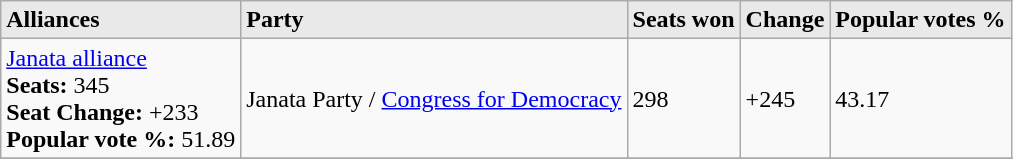<table class="wikitable sortable">
<tr>
<th style="background-color:#E9E9E9;text-align:left;vertical-align:top;">Alliances</th>
<th style="background-color:#E9E9E9;text-align:left;vertical-align:top;">Party</th>
<th style="background-color:#E9E9E9;text-align:right;">Seats won</th>
<th style="background-color:#E9E9E9;text-align:right;">Change</th>
<th style="background-color:#E9E9E9;text-align:right;">Popular votes %</th>
</tr>
<tr>
<td style="text-align:left;vertical-align:top;" rowspan=1><a href='#'>Janata alliance</a><br><strong>Seats: </strong> 345 <br><strong>Seat Change: </strong>+233<br><strong>Popular vote %: </strong> 51.89</td>
<td style="text-align:left;">Janata Party / <a href='#'>Congress for Democracy</a></td>
<td>298</td>
<td>+245</td>
<td>43.17</td>
</tr>
<tr>
</tr>
</table>
